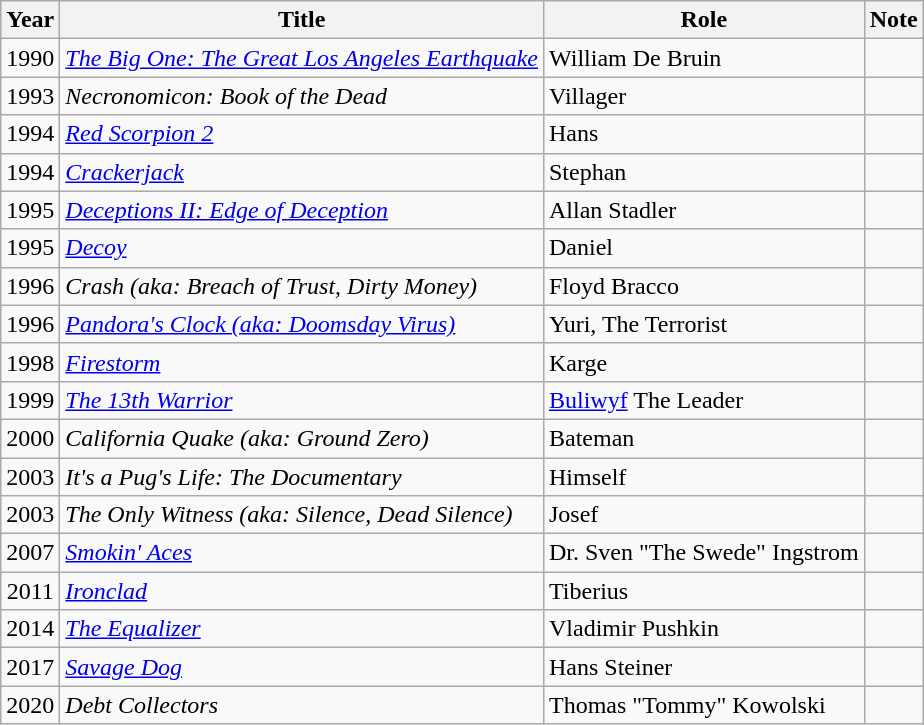<table class="wikitable sortable">
<tr>
<th>Year</th>
<th>Title</th>
<th>Role</th>
<th>Note</th>
</tr>
<tr>
<td align=center>1990</td>
<td><em><a href='#'>The Big One: The Great Los Angeles Earthquake</a></em></td>
<td>William De Bruin</td>
<td></td>
</tr>
<tr>
<td align=center>1993</td>
<td><em>Necronomicon: Book of the Dead</em></td>
<td>Villager</td>
<td></td>
</tr>
<tr>
<td align=center>1994</td>
<td><em><a href='#'>Red Scorpion 2</a></em></td>
<td>Hans</td>
<td></td>
</tr>
<tr>
<td align=center>1994</td>
<td><em><a href='#'>Crackerjack</a></em></td>
<td>Stephan</td>
<td></td>
</tr>
<tr>
<td align=center>1995</td>
<td><em><a href='#'>Deceptions II: Edge of Deception</a></em></td>
<td>Allan Stadler</td>
<td></td>
</tr>
<tr>
<td align=center>1995</td>
<td><em><a href='#'>Decoy</a></em></td>
<td>Daniel</td>
<td></td>
</tr>
<tr>
<td align=center>1996</td>
<td><em>Crash (aka: Breach of Trust, Dirty Money)</em></td>
<td>Floyd Bracco</td>
<td></td>
</tr>
<tr>
<td align=center>1996</td>
<td><em><a href='#'>Pandora's Clock (aka: Doomsday Virus)</a></em></td>
<td>Yuri, The Terrorist</td>
<td></td>
</tr>
<tr>
<td align=center>1998</td>
<td><em><a href='#'>Firestorm</a></em></td>
<td>Karge</td>
<td></td>
</tr>
<tr>
<td align=center>1999</td>
<td><em><a href='#'>The 13th Warrior</a></em></td>
<td><a href='#'>Buliwyf</a> The Leader</td>
<td></td>
</tr>
<tr>
<td align=center>2000</td>
<td><em>California Quake (aka: Ground Zero)</em></td>
<td>Bateman</td>
<td></td>
</tr>
<tr>
<td align=center>2003</td>
<td><em>It's a Pug's Life: The Documentary</em></td>
<td>Himself</td>
<td></td>
</tr>
<tr>
<td align=center>2003</td>
<td><em>The Only Witness (aka: Silence, Dead Silence)</em></td>
<td>Josef</td>
<td></td>
</tr>
<tr>
<td align=center>2007</td>
<td><em><a href='#'>Smokin' Aces</a></em></td>
<td>Dr. Sven "The Swede" Ingstrom</td>
<td></td>
</tr>
<tr>
<td align=center>2011</td>
<td><em><a href='#'>Ironclad</a></em></td>
<td>Tiberius</td>
<td></td>
</tr>
<tr>
<td align=center>2014</td>
<td><em><a href='#'>The Equalizer</a></em></td>
<td>Vladimir Pushkin</td>
<td></td>
</tr>
<tr>
<td align=center>2017</td>
<td><em><a href='#'>Savage Dog</a></em></td>
<td>Hans Steiner</td>
<td></td>
</tr>
<tr>
<td align=center>2020</td>
<td><em>Debt Collectors</em></td>
<td>Thomas "Tommy" Kowolski</td>
<td></td>
</tr>
</table>
